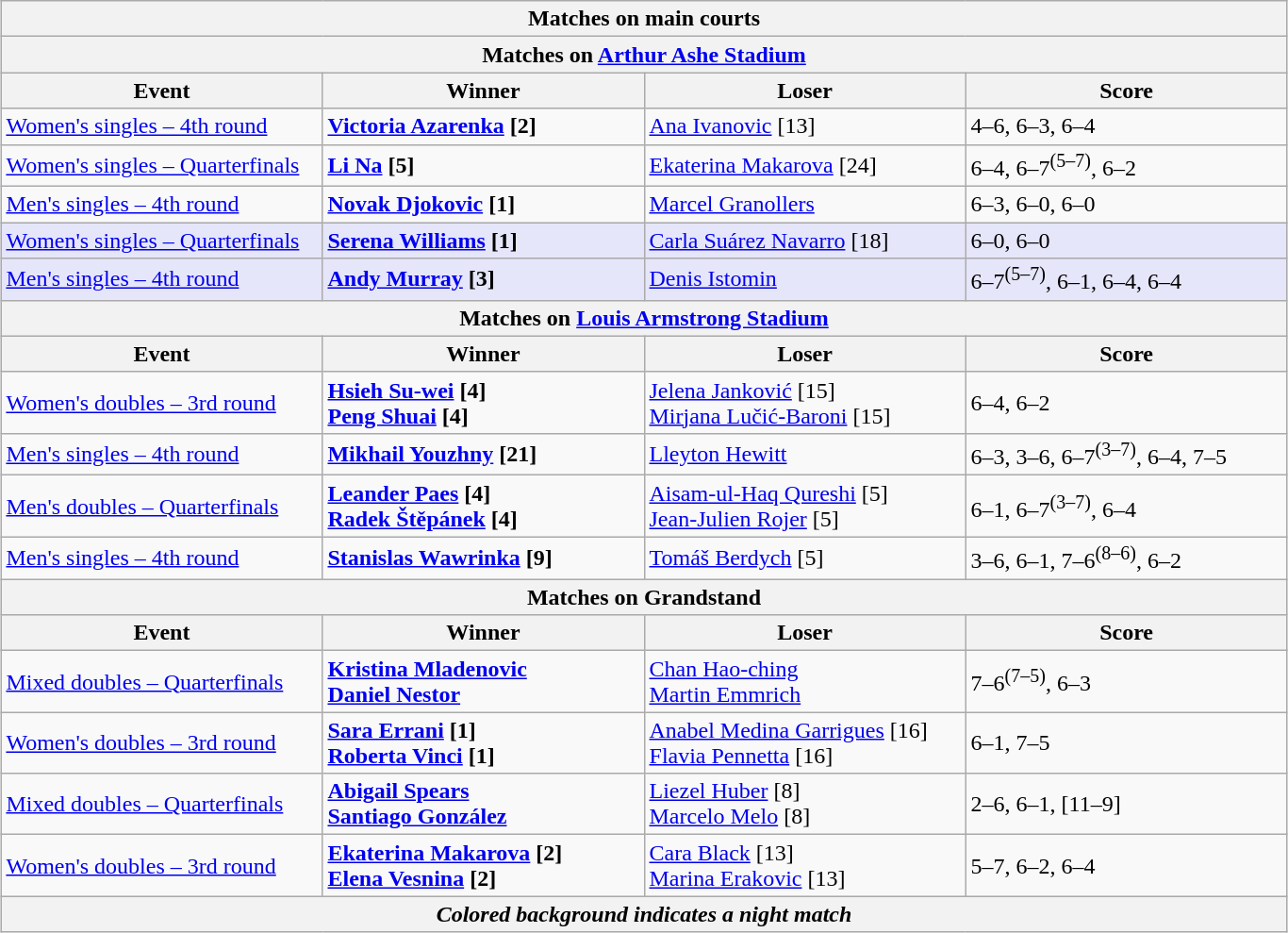<table class="wikitable collapsible uncollapsed" style="margin:auto;">
<tr>
<th colspan="4" style="white-space:nowrap;">Matches on main courts</th>
</tr>
<tr>
<th colspan="4"><strong>Matches on <a href='#'>Arthur Ashe Stadium</a></strong></th>
</tr>
<tr>
<th width="220">Event</th>
<th width="220">Winner</th>
<th width="220">Loser</th>
<th width="220">Score</th>
</tr>
<tr>
<td><a href='#'>Women's singles – 4th round</a></td>
<td> <strong><a href='#'>Victoria Azarenka</a> [2]</strong></td>
<td> <a href='#'>Ana Ivanovic</a> [13]</td>
<td>4–6, 6–3, 6–4</td>
</tr>
<tr>
<td><a href='#'>Women's singles – Quarterfinals</a></td>
<td> <strong><a href='#'>Li Na</a> [5]</strong></td>
<td> <a href='#'>Ekaterina Makarova</a> [24]</td>
<td>6–4, 6–7<sup>(5–7)</sup>, 6–2</td>
</tr>
<tr>
<td><a href='#'>Men's singles – 4th round</a></td>
<td> <strong><a href='#'>Novak Djokovic</a> [1]</strong></td>
<td> <a href='#'>Marcel Granollers</a></td>
<td>6–3, 6–0, 6–0</td>
</tr>
<tr style="background:lavender;">
<td><a href='#'>Women's singles – Quarterfinals</a></td>
<td> <strong><a href='#'>Serena Williams</a> [1]</strong></td>
<td> <a href='#'>Carla Suárez Navarro</a> [18]</td>
<td>6–0, 6–0</td>
</tr>
<tr style="background:lavender;">
<td><a href='#'>Men's singles – 4th round</a></td>
<td> <strong><a href='#'>Andy Murray</a> [3]</strong></td>
<td> <a href='#'>Denis Istomin</a></td>
<td>6–7<sup>(5–7)</sup>, 6–1, 6–4, 6–4</td>
</tr>
<tr>
<th colspan="4"><strong>Matches on <a href='#'>Louis Armstrong Stadium</a></strong></th>
</tr>
<tr>
<th width="220">Event</th>
<th width="220">Winner</th>
<th width="220">Loser</th>
<th width="220">Score</th>
</tr>
<tr>
<td><a href='#'>Women's doubles – 3rd round</a></td>
<td> <strong><a href='#'>Hsieh Su-wei</a> [4]</strong><br>  <strong><a href='#'>Peng Shuai</a> [4]</strong></td>
<td> <a href='#'>Jelena Janković</a> [15] <br>  <a href='#'>Mirjana Lučić-Baroni</a> [15]</td>
<td>6–4, 6–2</td>
</tr>
<tr>
<td><a href='#'>Men's singles – 4th round</a></td>
<td> <strong><a href='#'>Mikhail Youzhny</a> [21]</strong></td>
<td> <a href='#'>Lleyton Hewitt</a></td>
<td>6–3, 3–6, 6–7<sup>(3–7)</sup>, 6–4, 7–5</td>
</tr>
<tr>
<td><a href='#'>Men's doubles – Quarterfinals</a></td>
<td> <strong><a href='#'>Leander Paes</a> [4]</strong> <br>  <strong><a href='#'>Radek Štěpánek</a> [4]</strong></td>
<td> <a href='#'>Aisam-ul-Haq Qureshi</a> [5] <br>  <a href='#'>Jean-Julien Rojer</a> [5]</td>
<td>6–1, 6–7<sup>(3–7)</sup>, 6–4</td>
</tr>
<tr>
<td><a href='#'>Men's singles – 4th round</a></td>
<td> <strong><a href='#'>Stanislas Wawrinka</a> [9]</strong></td>
<td> <a href='#'>Tomáš Berdych</a> [5]</td>
<td>3–6, 6–1, 7–6<sup>(8–6)</sup>, 6–2</td>
</tr>
<tr>
<th colspan="4"><strong>Matches on Grandstand</strong></th>
</tr>
<tr>
<th width="220">Event</th>
<th width="220">Winner</th>
<th width="220">Loser</th>
<th width="220">Score</th>
</tr>
<tr>
<td><a href='#'>Mixed doubles – Quarterfinals</a></td>
<td> <strong><a href='#'>Kristina Mladenovic</a> <br>  <a href='#'>Daniel Nestor</a></strong></td>
<td> <a href='#'>Chan Hao-ching</a> <br>  <a href='#'>Martin Emmrich</a></td>
<td>7–6<sup>(7–5)</sup>, 6–3</td>
</tr>
<tr>
<td><a href='#'>Women's doubles – 3rd round</a></td>
<td> <strong><a href='#'>Sara Errani</a> [1]</strong> <br>  <strong><a href='#'>Roberta Vinci</a> [1]</strong></td>
<td> <a href='#'>Anabel Medina Garrigues</a> [16] <br>  <a href='#'>Flavia Pennetta</a> [16]</td>
<td>6–1, 7–5</td>
</tr>
<tr>
<td><a href='#'>Mixed doubles – Quarterfinals</a></td>
<td> <strong><a href='#'>Abigail Spears</a></strong> <br>  <strong><a href='#'>Santiago González</a></strong></td>
<td> <a href='#'>Liezel Huber</a> [8] <br>  <a href='#'>Marcelo Melo</a> [8]</td>
<td>2–6, 6–1, [11–9]</td>
</tr>
<tr>
<td><a href='#'>Women's doubles – 3rd round</a></td>
<td> <strong><a href='#'>Ekaterina Makarova</a> [2]</strong> <br>  <strong><a href='#'>Elena Vesnina</a> [2]</strong></td>
<td> <a href='#'>Cara Black</a> [13] <br> <a href='#'>Marina Erakovic</a> [13]</td>
<td>5–7, 6–2, 6–4</td>
</tr>
<tr>
<th colspan="4"><em>Colored background indicates a night match</em></th>
</tr>
</table>
